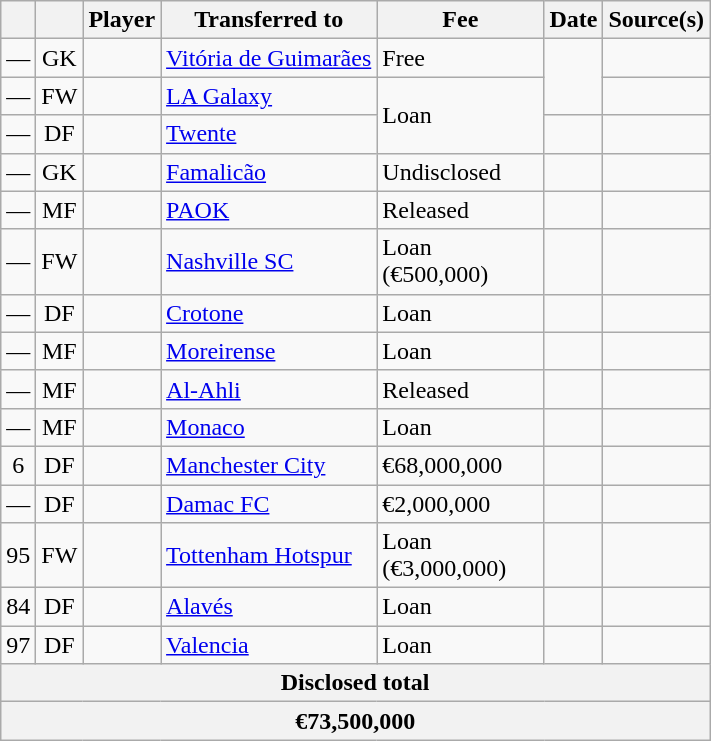<table class="wikitable plainrowheaders sortable">
<tr>
<th></th>
<th></th>
<th scope=col>Player</th>
<th>Transferred to</th>
<th !scope=col; style="width: 104px;">Fee</th>
<th scope=col>Date</th>
<th scope=col>Source(s)</th>
</tr>
<tr>
<td align=center>—</td>
<td align=center>GK</td>
<td></td>
<td> <a href='#'>Vitória de Guimarães</a></td>
<td>Free</td>
<td rowspan=2></td>
<td></td>
</tr>
<tr>
<td align=center>—</td>
<td align=center>FW</td>
<td></td>
<td> <a href='#'>LA Galaxy</a></td>
<td rowspan=2>Loan</td>
<td></td>
</tr>
<tr>
<td align=center>—</td>
<td align=center>DF</td>
<td></td>
<td> <a href='#'>Twente</a></td>
<td></td>
<td></td>
</tr>
<tr>
<td align=center>—</td>
<td align=center>GK</td>
<td></td>
<td> <a href='#'>Famalicão</a></td>
<td>Undisclosed</td>
<td></td>
<td></td>
</tr>
<tr>
<td align=center>—</td>
<td align=center>MF</td>
<td></td>
<td> <a href='#'>PAOK</a></td>
<td>Released</td>
<td></td>
<td></td>
</tr>
<tr>
<td align=center>—</td>
<td align=center>FW</td>
<td></td>
<td> <a href='#'>Nashville SC</a></td>
<td>Loan (€500,000)</td>
<td></td>
<td></td>
</tr>
<tr>
<td align=center>—</td>
<td align=center>DF</td>
<td></td>
<td> <a href='#'>Crotone</a></td>
<td>Loan</td>
<td></td>
<td></td>
</tr>
<tr>
<td align=center>—</td>
<td align=center>MF</td>
<td></td>
<td> <a href='#'>Moreirense</a></td>
<td>Loan</td>
<td></td>
<td></td>
</tr>
<tr>
<td align=center>—</td>
<td align=center>MF</td>
<td></td>
<td> <a href='#'>Al-Ahli</a></td>
<td>Released</td>
<td></td>
<td></td>
</tr>
<tr>
<td align=center>—</td>
<td align=center>MF</td>
<td></td>
<td> <a href='#'>Monaco</a></td>
<td>Loan</td>
<td></td>
<td></td>
</tr>
<tr>
<td align=center>6</td>
<td align=center>DF</td>
<td></td>
<td> <a href='#'>Manchester City</a></td>
<td>€68,000,000</td>
<td></td>
<td></td>
</tr>
<tr>
<td align=center>—</td>
<td align=center>DF</td>
<td></td>
<td> <a href='#'>Damac FC</a></td>
<td>€2,000,000</td>
<td></td>
<td></td>
</tr>
<tr>
<td align=center>95</td>
<td align=center>FW</td>
<td></td>
<td> <a href='#'>Tottenham Hotspur</a></td>
<td>Loan (€3,000,000)</td>
<td></td>
<td></td>
</tr>
<tr>
<td align=center>84</td>
<td align=center>DF</td>
<td></td>
<td> <a href='#'>Alavés</a></td>
<td>Loan</td>
<td></td>
<td></td>
</tr>
<tr>
<td align=center>97</td>
<td align=center>DF</td>
<td></td>
<td> <a href='#'>Valencia</a></td>
<td>Loan</td>
<td></td>
<td></td>
</tr>
<tr>
<th colspan="7">Disclosed total</th>
</tr>
<tr>
<th colspan="7">€73,500,000</th>
</tr>
</table>
